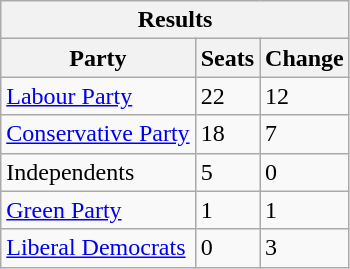<table class="wikitable">
<tr>
<th colspan="3">Results</th>
</tr>
<tr>
<th>Party</th>
<th>Seats</th>
<th>Change</th>
</tr>
<tr>
<td><a href='#'>Labour Party</a></td>
<td>22</td>
<td> 12</td>
</tr>
<tr>
<td><a href='#'>Conservative Party</a></td>
<td>18</td>
<td> 7</td>
</tr>
<tr>
<td>Independents</td>
<td>5</td>
<td> 0</td>
</tr>
<tr>
<td><a href='#'>Green Party</a></td>
<td>1</td>
<td> 1</td>
</tr>
<tr>
<td><a href='#'>Liberal Democrats</a></td>
<td>0</td>
<td> 3</td>
</tr>
</table>
